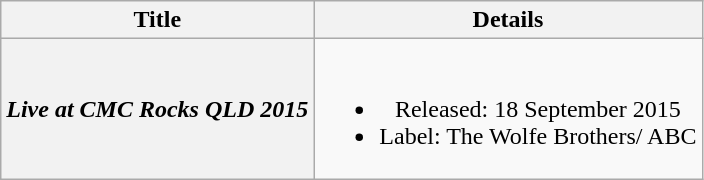<table class="wikitable plainrowheaders" style="text-align:center;">
<tr>
<th>Title</th>
<th>Details</th>
</tr>
<tr>
<th scope="row"><em>Live at CMC Rocks QLD 2015</em></th>
<td><br><ul><li>Released: 18 September 2015</li><li>Label: The Wolfe Brothers/ ABC</li></ul></td>
</tr>
</table>
